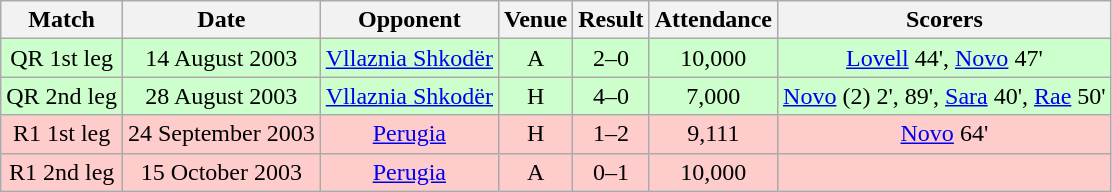<table class="wikitable" style="font-size:100%; text-align:center">
<tr>
<th>Match</th>
<th>Date</th>
<th>Opponent</th>
<th>Venue</th>
<th>Result</th>
<th>Attendance</th>
<th>Scorers</th>
</tr>
<tr style="background: #CCFFCC;">
<td>QR 1st leg</td>
<td>14 August 2003</td>
<td><a href='#'>Vllaznia Shkodër</a></td>
<td>A</td>
<td>2–0</td>
<td>10,000</td>
<td><a href='#'>Lovell</a> 44', <a href='#'>Novo</a> 47'</td>
</tr>
<tr style="background: #CCFFCC;">
<td>QR 2nd leg</td>
<td>28 August 2003</td>
<td><a href='#'>Vllaznia Shkodër</a></td>
<td>H</td>
<td>4–0</td>
<td>7,000</td>
<td><a href='#'>Novo</a> (2) 2', 89', <a href='#'>Sara</a> 40', <a href='#'>Rae</a> 50'</td>
</tr>
<tr style="background: #FFCCCC;">
<td>R1 1st leg</td>
<td>24 September 2003</td>
<td><a href='#'>Perugia</a></td>
<td>H</td>
<td>1–2</td>
<td>9,111</td>
<td><a href='#'>Novo</a> 64'</td>
</tr>
<tr style="background: #FFCCCC;">
<td>R1 2nd leg</td>
<td>15 October 2003</td>
<td><a href='#'>Perugia</a></td>
<td>A</td>
<td>0–1</td>
<td>10,000</td>
<td></td>
</tr>
</table>
